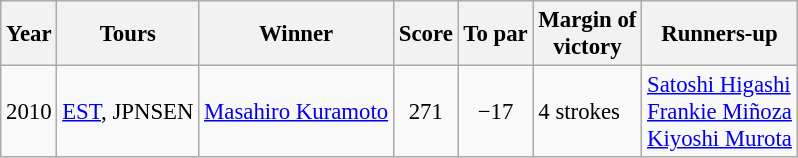<table class="wikitable" style="font-size:95%">
<tr>
<th>Year</th>
<th>Tours</th>
<th>Winner</th>
<th>Score</th>
<th>To par</th>
<th>Margin of<br>victory</th>
<th>Runners-up</th>
</tr>
<tr>
<td>2010</td>
<td><a href='#'>EST</a>, JPNSEN</td>
<td> <a href='#'>Masahiro Kuramoto</a></td>
<td align=center>271</td>
<td align=center>−17</td>
<td>4 strokes</td>
<td> <a href='#'>Satoshi Higashi</a><br> <a href='#'>Frankie Miñoza</a><br> <a href='#'>Kiyoshi Murota</a></td>
</tr>
</table>
